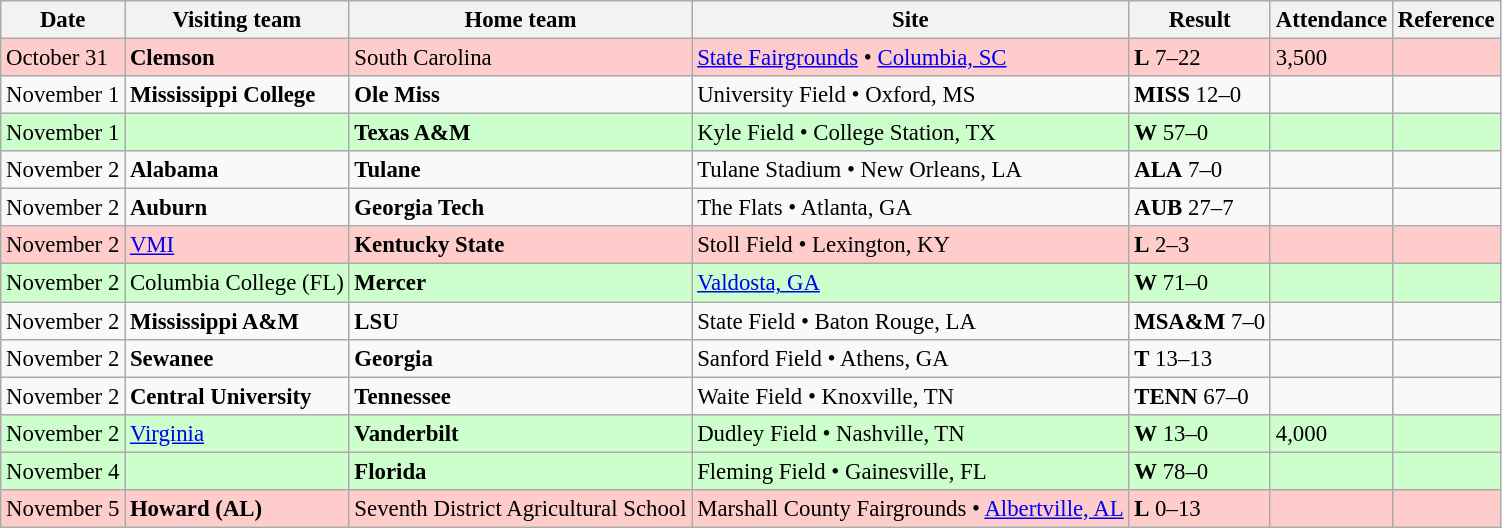<table class="wikitable" style="font-size:95%;">
<tr>
<th>Date</th>
<th>Visiting team</th>
<th>Home team</th>
<th>Site</th>
<th>Result</th>
<th>Attendance</th>
<th class="unsortable">Reference</th>
</tr>
<tr bgcolor=ffcccc>
<td>October 31</td>
<td><strong>Clemson</strong></td>
<td>South Carolina</td>
<td><a href='#'>State Fairgrounds</a> • <a href='#'>Columbia, SC</a></td>
<td><strong>L</strong> 7–22</td>
<td>3,500</td>
<td></td>
</tr>
<tr bgcolor=>
<td>November 1</td>
<td><strong>Mississippi College</strong></td>
<td><strong>Ole Miss</strong></td>
<td>University Field • Oxford, MS</td>
<td><strong>MISS</strong> 12–0</td>
<td></td>
<td></td>
</tr>
<tr bgcolor=ccffcc>
<td>November 1</td>
<td></td>
<td><strong>Texas A&M</strong></td>
<td>Kyle Field • College Station, TX</td>
<td><strong>W</strong> 57–0</td>
<td></td>
<td></td>
</tr>
<tr bgcolor=>
<td>November 2</td>
<td><strong>Alabama</strong></td>
<td><strong>Tulane</strong></td>
<td>Tulane Stadium • New Orleans, LA</td>
<td><strong>ALA</strong> 7–0</td>
<td></td>
<td></td>
</tr>
<tr bgcolor=>
<td>November 2</td>
<td><strong>Auburn</strong></td>
<td><strong>Georgia Tech</strong></td>
<td>The Flats • Atlanta, GA</td>
<td><strong>AUB</strong> 27–7</td>
<td></td>
<td></td>
</tr>
<tr bgcolor=ffcccc>
<td>November 2</td>
<td><a href='#'>VMI</a></td>
<td><strong>Kentucky State</strong></td>
<td>Stoll Field • Lexington, KY</td>
<td><strong>L</strong> 2–3</td>
<td></td>
<td></td>
</tr>
<tr bgcolor=ccffcc>
<td>November 2</td>
<td>Columbia College (FL)</td>
<td><strong>Mercer</strong></td>
<td><a href='#'>Valdosta, GA</a></td>
<td><strong>W</strong> 71–0</td>
<td></td>
<td></td>
</tr>
<tr bgcolor=>
<td>November 2</td>
<td><strong>Mississippi A&M</strong></td>
<td><strong>LSU</strong></td>
<td>State Field • Baton Rouge, LA</td>
<td><strong>MSA&M</strong> 7–0</td>
<td></td>
<td></td>
</tr>
<tr bgcolor=>
<td>November 2</td>
<td><strong>Sewanee</strong></td>
<td><strong>Georgia</strong></td>
<td>Sanford Field • Athens, GA</td>
<td><strong>T</strong> 13–13</td>
<td></td>
<td></td>
</tr>
<tr bgcolor=>
<td>November 2</td>
<td><strong>Central University</strong></td>
<td><strong>Tennessee</strong></td>
<td>Waite Field • Knoxville, TN</td>
<td><strong>TENN</strong> 67–0</td>
<td></td>
<td></td>
</tr>
<tr bgcolor=ccffcc>
<td>November 2</td>
<td><a href='#'>Virginia</a></td>
<td><strong>Vanderbilt</strong></td>
<td>Dudley Field • Nashville, TN</td>
<td><strong>W</strong> 13–0</td>
<td>4,000</td>
<td></td>
</tr>
<tr bgcolor=ccffcc>
<td>November 4</td>
<td></td>
<td><strong>Florida</strong></td>
<td>Fleming Field • Gainesville, FL</td>
<td><strong>W</strong> 78–0</td>
<td></td>
<td></td>
</tr>
<tr bgcolor=ffcccc>
<td>November 5</td>
<td><strong>Howard (AL)</strong></td>
<td>Seventh District Agricultural School</td>
<td>Marshall County Fairgrounds • <a href='#'>Albertville, AL</a></td>
<td><strong>L</strong> 0–13</td>
<td></td>
<td></td>
</tr>
</table>
